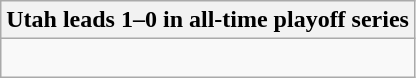<table class="wikitable collapsible collapsed">
<tr>
<th>Utah leads 1–0 in all-time playoff series</th>
</tr>
<tr>
<td><br></td>
</tr>
</table>
